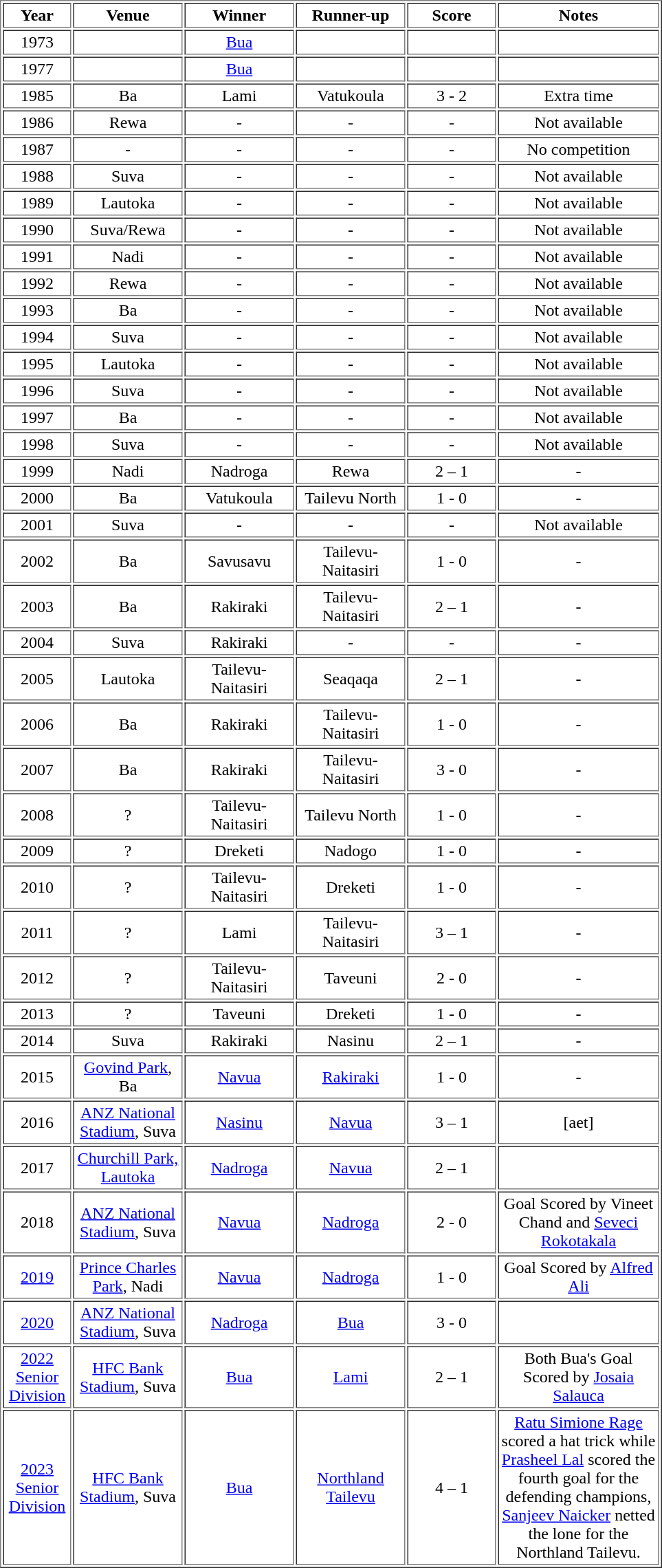<table border ="1" cellpadding ="2">
<tr ---- align="center">
<th Width="60">Year</th>
<th Width="100">Venue</th>
<th Width="100">Winner</th>
<th Width="100">Runner-up</th>
<th Width="80">Score</th>
<th Width="150">Notes</th>
</tr>
<tr ---- align="center">
<td>1973</td>
<td></td>
<td><a href='#'>Bua</a></td>
<td></td>
<td></td>
<td></td>
</tr>
<tr ---- align="center">
<td>1977</td>
<td></td>
<td><a href='#'>Bua</a></td>
<td></td>
<td></td>
<td></td>
</tr>
<tr ---- align="center">
<td>1985</td>
<td>Ba</td>
<td>Lami</td>
<td>Vatukoula</td>
<td>3 - 2</td>
<td>Extra time</td>
</tr>
<tr ---- align="center">
<td>1986</td>
<td>Rewa</td>
<td>-</td>
<td>-</td>
<td>-</td>
<td>Not available</td>
</tr>
<tr ---- align="center">
<td>1987</td>
<td>-</td>
<td>-</td>
<td>-</td>
<td>-</td>
<td>No competition</td>
</tr>
<tr ---- align="center">
<td>1988</td>
<td>Suva</td>
<td>-</td>
<td>-</td>
<td>-</td>
<td>Not available</td>
</tr>
<tr ---- align="center">
<td>1989</td>
<td>Lautoka</td>
<td>-</td>
<td>-</td>
<td>-</td>
<td>Not available</td>
</tr>
<tr ---- align="center">
<td>1990</td>
<td>Suva/Rewa</td>
<td>-</td>
<td>-</td>
<td>-</td>
<td>Not available</td>
</tr>
<tr ---- align="center">
<td>1991</td>
<td>Nadi</td>
<td>-</td>
<td>-</td>
<td>-</td>
<td>Not available</td>
</tr>
<tr ---- align="center">
<td>1992</td>
<td>Rewa</td>
<td>-</td>
<td>-</td>
<td>-</td>
<td>Not available</td>
</tr>
<tr ---- align="center">
<td>1993</td>
<td>Ba</td>
<td>-</td>
<td>-</td>
<td>-</td>
<td>Not available</td>
</tr>
<tr ---- align="center">
<td>1994</td>
<td>Suva</td>
<td>-</td>
<td>-</td>
<td>-</td>
<td>Not available</td>
</tr>
<tr ---- align="center">
<td>1995</td>
<td>Lautoka</td>
<td>-</td>
<td>-</td>
<td>-</td>
<td>Not available</td>
</tr>
<tr ---- align="center">
<td>1996</td>
<td>Suva</td>
<td>-</td>
<td>-</td>
<td>-</td>
<td>Not available</td>
</tr>
<tr ---- align="center">
<td>1997</td>
<td>Ba</td>
<td>-</td>
<td>-</td>
<td>-</td>
<td>Not available</td>
</tr>
<tr ---- align="center">
<td>1998</td>
<td>Suva</td>
<td>-</td>
<td>-</td>
<td>-</td>
<td>Not available</td>
</tr>
<tr ---- align="center">
<td>1999</td>
<td>Nadi</td>
<td>Nadroga</td>
<td>Rewa</td>
<td>2 – 1</td>
<td>-</td>
</tr>
<tr ---- align="center">
<td>2000</td>
<td>Ba</td>
<td>Vatukoula</td>
<td>Tailevu North</td>
<td>1 - 0</td>
<td>-</td>
</tr>
<tr ---- align="center">
<td>2001</td>
<td>Suva</td>
<td>-</td>
<td>-</td>
<td>-</td>
<td>Not available</td>
</tr>
<tr ---- align="center">
<td>2002</td>
<td>Ba</td>
<td>Savusavu</td>
<td>Tailevu-Naitasiri</td>
<td>1 - 0</td>
<td>-</td>
</tr>
<tr ---- align="center">
<td>2003</td>
<td>Ba</td>
<td>Rakiraki</td>
<td>Tailevu-Naitasiri</td>
<td>2 – 1</td>
<td>-</td>
</tr>
<tr ---- align="center">
<td>2004</td>
<td>Suva</td>
<td>Rakiraki</td>
<td>-</td>
<td>-</td>
<td>-</td>
</tr>
<tr ---- align="center">
<td>2005</td>
<td>Lautoka</td>
<td>Tailevu-Naitasiri</td>
<td>Seaqaqa</td>
<td>2 – 1</td>
<td>-</td>
</tr>
<tr ---- align="center">
<td>2006</td>
<td>Ba</td>
<td>Rakiraki</td>
<td>Tailevu-Naitasiri</td>
<td>1 - 0</td>
<td>-</td>
</tr>
<tr ---- align="center">
<td>2007</td>
<td>Ba</td>
<td>Rakiraki</td>
<td>Tailevu-Naitasiri</td>
<td>3 - 0</td>
<td>-</td>
</tr>
<tr ---- align="center">
<td>2008</td>
<td>?</td>
<td>Tailevu-Naitasiri</td>
<td>Tailevu North</td>
<td>1 - 0</td>
<td>-</td>
</tr>
<tr ---- align="center">
<td>2009</td>
<td>?</td>
<td>Dreketi</td>
<td>Nadogo</td>
<td>1 - 0</td>
<td>-</td>
</tr>
<tr ---- align="center">
<td>2010</td>
<td>?</td>
<td>Tailevu-Naitasiri</td>
<td>Dreketi</td>
<td>1 - 0</td>
<td>-</td>
</tr>
<tr ---- align="center">
<td>2011</td>
<td>?</td>
<td>Lami</td>
<td>Tailevu-Naitasiri</td>
<td>3 – 1</td>
<td>-</td>
</tr>
<tr ---- align="center">
<td>2012</td>
<td>?</td>
<td>Tailevu-Naitasiri</td>
<td>Taveuni</td>
<td>2 - 0</td>
<td>-</td>
</tr>
<tr ---- align="center">
<td>2013</td>
<td>?</td>
<td>Taveuni</td>
<td>Dreketi</td>
<td>1 - 0</td>
<td>-</td>
</tr>
<tr ---- align="center">
<td>2014</td>
<td>Suva</td>
<td>Rakiraki</td>
<td>Nasinu</td>
<td>2 – 1</td>
<td>-</td>
</tr>
<tr ---- align="center">
<td>2015</td>
<td><a href='#'>Govind Park</a>, Ba</td>
<td><a href='#'>Navua</a></td>
<td><a href='#'>Rakiraki</a></td>
<td>1 - 0</td>
<td>-</td>
</tr>
<tr ---- align="center">
<td>2016</td>
<td><a href='#'>ANZ National Stadium</a>, Suva</td>
<td><a href='#'>Nasinu</a></td>
<td><a href='#'>Navua</a></td>
<td>3 – 1</td>
<td>[aet]</td>
</tr>
<tr ---- align="center">
<td>2017</td>
<td><a href='#'>Churchill Park, Lautoka</a></td>
<td><a href='#'>Nadroga</a></td>
<td><a href='#'>Navua</a></td>
<td>2 – 1</td>
<td></td>
</tr>
<tr ---- align="center">
<td>2018</td>
<td><a href='#'>ANZ National Stadium</a>, Suva</td>
<td><a href='#'>Navua</a></td>
<td><a href='#'>Nadroga</a></td>
<td>2 - 0</td>
<td>Goal Scored by Vineet Chand and <a href='#'>Seveci Rokotakala</a></td>
</tr>
<tr ---- align="center">
<td><a href='#'>2019</a></td>
<td><a href='#'>Prince Charles Park</a>, Nadi</td>
<td><a href='#'>Navua</a></td>
<td><a href='#'>Nadroga</a></td>
<td>1 - 0</td>
<td>Goal Scored by <a href='#'>Alfred Ali</a></td>
</tr>
<tr ---- align="center">
<td><a href='#'>2020</a></td>
<td><a href='#'>ANZ National Stadium</a>, Suva</td>
<td><a href='#'>Nadroga</a></td>
<td><a href='#'>Bua</a></td>
<td>3 - 0</td>
<td></td>
</tr>
<tr ---- align="center">
<td><a href='#'>2022 Senior Division</a></td>
<td><a href='#'>HFC Bank Stadium</a>, Suva</td>
<td><a href='#'>Bua</a></td>
<td><a href='#'>Lami</a></td>
<td>2 – 1</td>
<td>Both Bua's Goal Scored by <a href='#'>Josaia Salauca</a></td>
</tr>
<tr ---- align="center">
<td><a href='#'>2023 Senior Division</a></td>
<td><a href='#'>HFC Bank Stadium</a>, Suva</td>
<td><a href='#'>Bua</a></td>
<td><a href='#'>Northland Tailevu</a></td>
<td>4 – 1</td>
<td><a href='#'>Ratu Simione Rage</a> scored a hat trick while <a href='#'>Prasheel Lal</a> scored the fourth goal for the defending champions, <a href='#'>Sanjeev Naicker</a> netted the lone for the Northland Tailevu.</td>
</tr>
</table>
